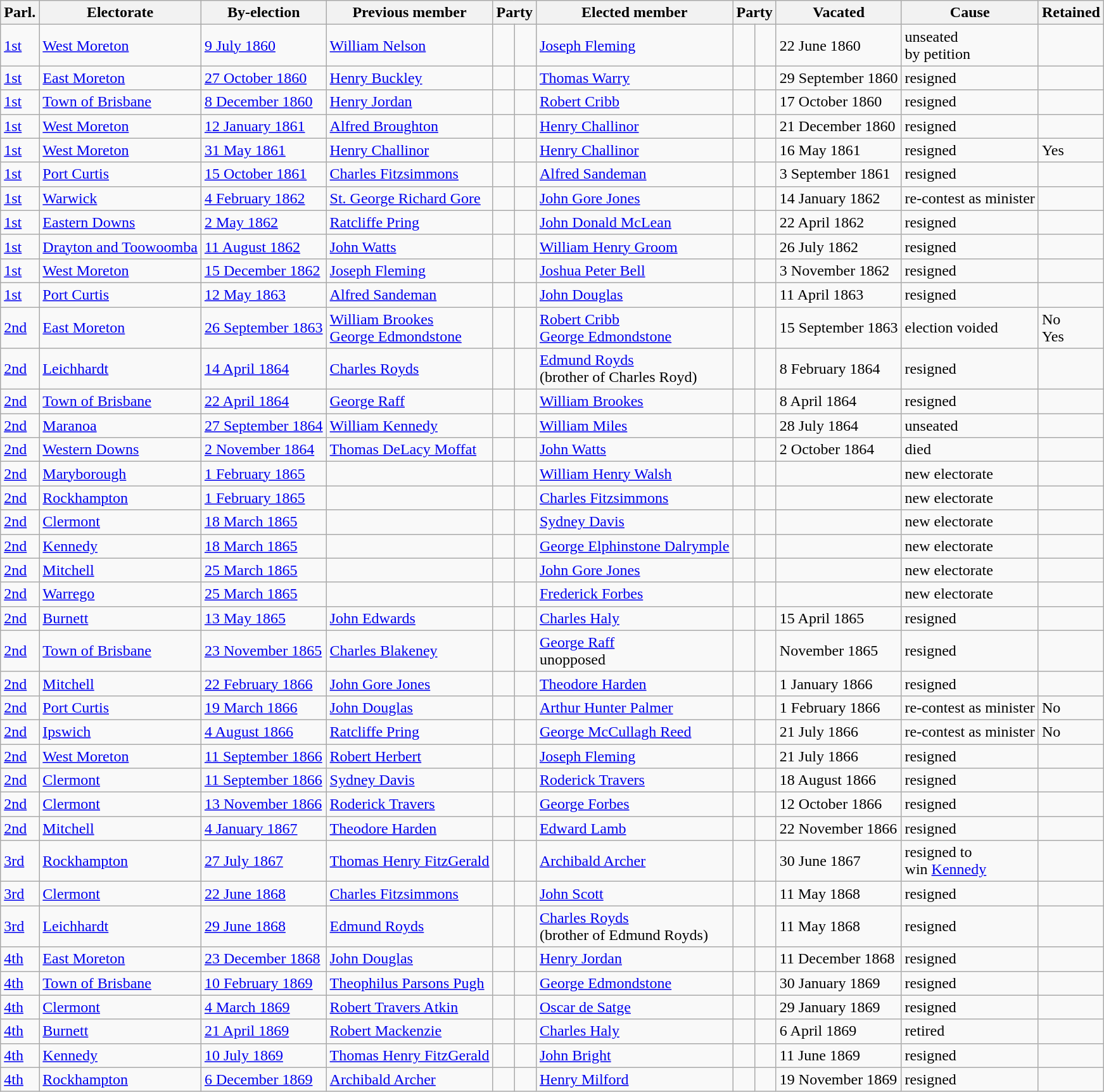<table class="wikitable">
<tr>
<th>Parl.</th>
<th>Electorate</th>
<th>By-election</th>
<th>Previous member</th>
<th colspan="2">Party</th>
<th>Elected member</th>
<th colspan="2">Party</th>
<th>Vacated</th>
<th>Cause</th>
<th>Retained</th>
</tr>
<tr>
<td><a href='#'>1st</a> </td>
<td><a href='#'>West Moreton</a> </td>
<td><a href='#'>9 July 1860</a>  </td>
<td><a href='#'>William Nelson</a> </td>
<td></td>
<td></td>
<td><a href='#'>Joseph Fleming</a> </td>
<td></td>
<td></td>
<td>22 June 1860 </td>
<td>unseated<br>by petition </td>
<td></td>
</tr>
<tr>
<td><a href='#'>1st</a> </td>
<td><a href='#'>East Moreton</a> </td>
<td><a href='#'>27 October 1860</a>  </td>
<td><a href='#'>Henry Buckley</a> </td>
<td></td>
<td></td>
<td><a href='#'>Thomas Warry</a> </td>
<td></td>
<td></td>
<td>29 September 1860 </td>
<td>resigned </td>
<td></td>
</tr>
<tr>
<td><a href='#'>1st</a> </td>
<td><a href='#'>Town of Brisbane</a> </td>
<td><a href='#'>8 December 1860</a>  </td>
<td><a href='#'>Henry Jordan</a> </td>
<td></td>
<td></td>
<td><a href='#'>Robert Cribb</a> </td>
<td></td>
<td></td>
<td>17 October 1860 </td>
<td>resigned </td>
<td></td>
</tr>
<tr>
<td><a href='#'>1st</a> </td>
<td><a href='#'>West Moreton</a> </td>
<td><a href='#'>12 January 1861</a>  </td>
<td><a href='#'>Alfred Broughton</a> </td>
<td></td>
<td></td>
<td><a href='#'>Henry Challinor</a> </td>
<td></td>
<td></td>
<td>21 December 1860 </td>
<td>resigned </td>
<td></td>
</tr>
<tr>
<td><a href='#'>1st</a> </td>
<td><a href='#'>West Moreton</a> </td>
<td><a href='#'>31 May 1861</a>  </td>
<td><a href='#'>Henry Challinor</a> </td>
<td></td>
<td></td>
<td><a href='#'>Henry Challinor</a> </td>
<td></td>
<td></td>
<td>16 May 1861 </td>
<td>resigned </td>
<td>Yes</td>
</tr>
<tr>
<td><a href='#'>1st</a> </td>
<td><a href='#'>Port Curtis</a> </td>
<td><a href='#'>15 October 1861</a>  </td>
<td><a href='#'>Charles Fitzsimmons</a> </td>
<td></td>
<td></td>
<td><a href='#'>Alfred Sandeman</a> </td>
<td></td>
<td></td>
<td>3 September 1861 </td>
<td>resigned </td>
<td></td>
</tr>
<tr>
<td><a href='#'>1st</a> </td>
<td><a href='#'>Warwick</a> </td>
<td><a href='#'>4 February 1862</a>  </td>
<td><a href='#'>St. George Richard Gore</a> </td>
<td></td>
<td></td>
<td><a href='#'>John Gore Jones</a> </td>
<td></td>
<td></td>
<td>14 January 1862 </td>
<td>re-contest as minister</td>
<td></td>
</tr>
<tr>
<td><a href='#'>1st</a> </td>
<td><a href='#'>Eastern Downs</a> </td>
<td><a href='#'>2 May 1862</a>  </td>
<td><a href='#'>Ratcliffe Pring</a> </td>
<td></td>
<td></td>
<td><a href='#'>John Donald McLean</a> </td>
<td></td>
<td></td>
<td>22 April 1862 </td>
<td>resigned</td>
<td></td>
</tr>
<tr>
<td><a href='#'>1st</a> </td>
<td><a href='#'>Drayton and Toowoomba</a> </td>
<td><a href='#'>11 August 1862</a>  </td>
<td><a href='#'>John Watts</a> </td>
<td></td>
<td></td>
<td><a href='#'>William Henry Groom</a> </td>
<td></td>
<td></td>
<td>26 July 1862 </td>
<td>resigned</td>
<td></td>
</tr>
<tr>
<td><a href='#'>1st</a> </td>
<td><a href='#'>West Moreton</a> </td>
<td><a href='#'>15 December 1862</a>  </td>
<td><a href='#'>Joseph Fleming</a> </td>
<td></td>
<td></td>
<td><a href='#'>Joshua Peter Bell</a> </td>
<td></td>
<td></td>
<td>3 November 1862 </td>
<td>resigned</td>
<td></td>
</tr>
<tr>
<td><a href='#'>1st</a> </td>
<td><a href='#'>Port Curtis</a> </td>
<td><a href='#'>12 May 1863</a>  </td>
<td><a href='#'>Alfred Sandeman</a> </td>
<td></td>
<td></td>
<td><a href='#'>John Douglas</a> </td>
<td></td>
<td></td>
<td>11 April 1863 </td>
<td>resigned </td>
<td></td>
</tr>
<tr>
<td><a href='#'>2nd</a> </td>
<td><a href='#'>East Moreton</a> </td>
<td><a href='#'>26 September 1863</a>  </td>
<td><a href='#'>William Brookes</a><br><a href='#'>George Edmondstone</a> </td>
<td></td>
<td></td>
<td><a href='#'>Robert Cribb</a><br><a href='#'>George Edmondstone</a> </td>
<td></td>
<td></td>
<td>15 September 1863 </td>
<td>election voided </td>
<td>No<br>Yes</td>
</tr>
<tr>
<td><a href='#'>2nd</a> </td>
<td><a href='#'>Leichhardt</a> </td>
<td><a href='#'>14 April 1864</a>  </td>
<td><a href='#'>Charles Royds</a> </td>
<td></td>
<td></td>
<td><a href='#'>Edmund Royds</a><br>(brother of Charles Royd) </td>
<td></td>
<td></td>
<td>8 February 1864 </td>
<td>resigned </td>
<td></td>
</tr>
<tr>
<td><a href='#'>2nd</a> </td>
<td><a href='#'>Town of Brisbane</a> </td>
<td><a href='#'>22 April 1864</a>  </td>
<td><a href='#'>George Raff</a> </td>
<td></td>
<td></td>
<td><a href='#'>William Brookes</a> </td>
<td></td>
<td></td>
<td>8 April 1864 </td>
<td>resigned </td>
<td></td>
</tr>
<tr>
<td><a href='#'>2nd</a> </td>
<td><a href='#'>Maranoa</a> </td>
<td><a href='#'>27 September 1864</a>  </td>
<td><a href='#'>William Kennedy</a> </td>
<td></td>
<td></td>
<td><a href='#'>William Miles</a> </td>
<td></td>
<td></td>
<td>28 July 1864 </td>
<td>unseated </td>
<td></td>
</tr>
<tr>
<td><a href='#'>2nd</a> </td>
<td><a href='#'>Western Downs</a> </td>
<td><a href='#'>2 November 1864</a>  </td>
<td><a href='#'>Thomas DeLacy Moffat</a> </td>
<td></td>
<td></td>
<td><a href='#'>John Watts</a> </td>
<td></td>
<td></td>
<td>2 October 1864 </td>
<td>died </td>
<td></td>
</tr>
<tr>
<td><a href='#'>2nd</a> </td>
<td><a href='#'>Maryborough</a> </td>
<td><a href='#'>1 February 1865</a>  </td>
<td></td>
<td></td>
<td></td>
<td><a href='#'>William Henry Walsh</a> </td>
<td></td>
<td></td>
<td></td>
<td>new electorate</td>
<td></td>
</tr>
<tr>
<td><a href='#'>2nd</a> </td>
<td><a href='#'>Rockhampton</a> </td>
<td><a href='#'>1 February 1865</a>  </td>
<td></td>
<td></td>
<td></td>
<td><a href='#'>Charles Fitzsimmons</a> </td>
<td></td>
<td></td>
<td></td>
<td>new electorate </td>
<td></td>
</tr>
<tr>
<td><a href='#'>2nd</a> </td>
<td><a href='#'>Clermont</a> </td>
<td><a href='#'>18 March 1865</a>  </td>
<td></td>
<td></td>
<td></td>
<td><a href='#'>Sydney Davis</a> </td>
<td></td>
<td></td>
<td></td>
<td>new electorate</td>
<td></td>
</tr>
<tr>
<td><a href='#'>2nd</a> </td>
<td><a href='#'>Kennedy</a> </td>
<td><a href='#'>18 March 1865</a>  </td>
<td></td>
<td></td>
<td></td>
<td><a href='#'>George Elphinstone Dalrymple</a> </td>
<td></td>
<td></td>
<td></td>
<td>new electorate</td>
<td></td>
</tr>
<tr>
<td><a href='#'>2nd</a> </td>
<td><a href='#'>Mitchell</a> </td>
<td><a href='#'>25 March 1865</a>  </td>
<td></td>
<td></td>
<td></td>
<td><a href='#'>John Gore Jones</a> </td>
<td></td>
<td></td>
<td></td>
<td>new electorate</td>
<td></td>
</tr>
<tr>
<td><a href='#'>2nd</a> </td>
<td><a href='#'>Warrego</a> </td>
<td><a href='#'>25 March 1865</a>  </td>
<td></td>
<td></td>
<td></td>
<td><a href='#'>Frederick Forbes</a> </td>
<td></td>
<td></td>
<td></td>
<td>new electorate</td>
<td></td>
</tr>
<tr>
<td><a href='#'>2nd</a> </td>
<td><a href='#'>Burnett</a> </td>
<td><a href='#'>13 May 1865</a>  </td>
<td><a href='#'>John Edwards</a> </td>
<td></td>
<td></td>
<td><a href='#'>Charles Haly</a> </td>
<td></td>
<td></td>
<td>15 April 1865 </td>
<td>resigned </td>
<td></td>
</tr>
<tr>
<td><a href='#'>2nd</a> </td>
<td><a href='#'>Town of Brisbane</a> </td>
<td><a href='#'>23 November 1865</a>  </td>
<td><a href='#'>Charles Blakeney</a> </td>
<td></td>
<td></td>
<td><a href='#'>George Raff</a><br>unopposed </td>
<td></td>
<td></td>
<td>November 1865 </td>
<td>resigned </td>
<td></td>
</tr>
<tr>
<td><a href='#'>2nd</a> </td>
<td><a href='#'>Mitchell</a> </td>
<td><a href='#'>22 February 1866</a>  </td>
<td><a href='#'>John Gore Jones</a> </td>
<td></td>
<td></td>
<td><a href='#'>Theodore Harden</a> </td>
<td></td>
<td></td>
<td>1 January 1866 </td>
<td>resigned </td>
<td></td>
</tr>
<tr>
<td><a href='#'>2nd</a> </td>
<td><a href='#'>Port Curtis</a> </td>
<td><a href='#'>19 March 1866</a>  </td>
<td><a href='#'>John Douglas</a> </td>
<td></td>
<td></td>
<td><a href='#'>Arthur Hunter Palmer</a> </td>
<td></td>
<td></td>
<td>1 February 1866 </td>
<td>re-contest as minister </td>
<td>No </td>
</tr>
<tr>
<td><a href='#'>2nd</a> </td>
<td><a href='#'>Ipswich</a> </td>
<td><a href='#'>4 August 1866</a>  </td>
<td><a href='#'>Ratcliffe Pring</a> </td>
<td></td>
<td></td>
<td><a href='#'>George McCullagh Reed</a> </td>
<td></td>
<td></td>
<td>21 July 1866 </td>
<td>re-contest as minister </td>
<td>No </td>
</tr>
<tr>
<td><a href='#'>2nd</a> </td>
<td><a href='#'>West Moreton</a> </td>
<td><a href='#'>11 September 1866</a>  </td>
<td><a href='#'>Robert Herbert</a> </td>
<td></td>
<td></td>
<td><a href='#'>Joseph Fleming</a> </td>
<td></td>
<td></td>
<td>21 July 1866 </td>
<td>resigned </td>
<td></td>
</tr>
<tr>
<td><a href='#'>2nd</a> </td>
<td><a href='#'>Clermont</a> </td>
<td><a href='#'>11 September 1866</a>  </td>
<td><a href='#'>Sydney Davis</a> </td>
<td></td>
<td></td>
<td><a href='#'>Roderick Travers</a> </td>
<td></td>
<td></td>
<td>18 August 1866 </td>
<td>resigned </td>
<td></td>
</tr>
<tr>
<td><a href='#'>2nd</a> </td>
<td><a href='#'>Clermont</a> </td>
<td><a href='#'>13 November 1866</a>  </td>
<td><a href='#'>Roderick Travers</a> </td>
<td></td>
<td></td>
<td><a href='#'>George Forbes</a> </td>
<td></td>
<td></td>
<td>12 October 1866 </td>
<td>resigned </td>
<td></td>
</tr>
<tr>
<td><a href='#'>2nd</a> </td>
<td><a href='#'>Mitchell</a> </td>
<td><a href='#'>4 January 1867</a>  </td>
<td><a href='#'>Theodore Harden</a> </td>
<td></td>
<td></td>
<td><a href='#'>Edward Lamb</a> </td>
<td></td>
<td></td>
<td>22 November 1866 </td>
<td>resigned </td>
<td></td>
</tr>
<tr>
<td><a href='#'>3rd</a> </td>
<td><a href='#'>Rockhampton</a> </td>
<td><a href='#'>27 July 1867</a>  </td>
<td><a href='#'>Thomas Henry FitzGerald</a> </td>
<td></td>
<td></td>
<td><a href='#'>Archibald Archer</a> </td>
<td></td>
<td></td>
<td>30 June 1867 </td>
<td>resigned to<br>win <a href='#'>Kennedy</a> </td>
<td></td>
</tr>
<tr>
<td><a href='#'>3rd</a> </td>
<td><a href='#'>Clermont</a> </td>
<td><a href='#'>22 June 1868</a>  </td>
<td><a href='#'>Charles Fitzsimmons</a> </td>
<td></td>
<td></td>
<td><a href='#'>John Scott</a> </td>
<td></td>
<td></td>
<td>11 May 1868 </td>
<td>resigned </td>
<td></td>
</tr>
<tr>
<td><a href='#'>3rd</a> </td>
<td><a href='#'>Leichhardt</a> </td>
<td><a href='#'>29 June 1868</a>  </td>
<td><a href='#'>Edmund Royds</a> </td>
<td></td>
<td></td>
<td><a href='#'>Charles Royds</a><br>(brother of Edmund Royds) </td>
<td></td>
<td></td>
<td>11 May 1868 </td>
<td>resigned </td>
<td></td>
</tr>
<tr>
<td><a href='#'>4th</a> </td>
<td><a href='#'>East Moreton</a> </td>
<td><a href='#'>23 December 1868</a>  </td>
<td><a href='#'>John Douglas</a> </td>
<td></td>
<td></td>
<td><a href='#'>Henry Jordan</a> </td>
<td></td>
<td></td>
<td>11 December 1868 </td>
<td>resigned </td>
<td></td>
</tr>
<tr>
<td><a href='#'>4th</a> </td>
<td><a href='#'>Town of Brisbane</a> </td>
<td><a href='#'>10 February 1869</a>  </td>
<td><a href='#'>Theophilus Parsons Pugh</a> </td>
<td></td>
<td></td>
<td><a href='#'>George Edmondstone</a> </td>
<td></td>
<td></td>
<td>30 January 1869 </td>
<td>resigned </td>
<td></td>
</tr>
<tr>
<td><a href='#'>4th</a> </td>
<td><a href='#'>Clermont</a> </td>
<td><a href='#'>4 March 1869</a>  </td>
<td><a href='#'>Robert Travers Atkin</a> </td>
<td></td>
<td></td>
<td><a href='#'>Oscar de Satge</a> </td>
<td></td>
<td></td>
<td>29 January 1869 </td>
<td>resigned </td>
<td></td>
</tr>
<tr>
<td><a href='#'>4th</a> </td>
<td><a href='#'>Burnett</a> </td>
<td><a href='#'>21 April 1869</a>  </td>
<td><a href='#'>Robert Mackenzie</a> </td>
<td></td>
<td></td>
<td><a href='#'>Charles Haly</a> </td>
<td></td>
<td></td>
<td>6 April 1869 </td>
<td>retired </td>
<td></td>
</tr>
<tr>
<td><a href='#'>4th</a> </td>
<td><a href='#'>Kennedy</a> </td>
<td><a href='#'>10 July 1869</a>  </td>
<td><a href='#'>Thomas Henry FitzGerald</a> </td>
<td></td>
<td></td>
<td><a href='#'>John Bright</a> </td>
<td></td>
<td></td>
<td>11 June 1869 </td>
<td>resigned </td>
<td></td>
</tr>
<tr>
<td><a href='#'>4th</a> </td>
<td><a href='#'>Rockhampton</a> </td>
<td><a href='#'>6 December 1869</a>  </td>
<td><a href='#'>Archibald Archer</a> </td>
<td></td>
<td></td>
<td><a href='#'>Henry Milford</a> </td>
<td></td>
<td></td>
<td>19 November 1869 </td>
<td>resigned </td>
<td></td>
</tr>
</table>
